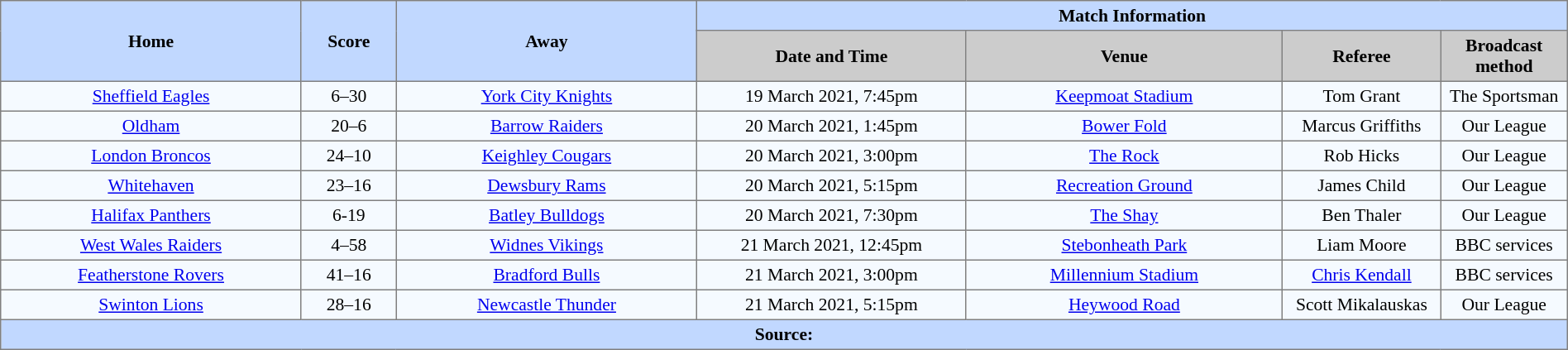<table border=1 style="border-collapse:collapse; font-size:90%; text-align:center"; cellpadding=3 cellspacing=0 width=100%>
<tr bgcolor="#c1d8ff">
<th rowspan=2 width=19%>Home</th>
<th rowspan=2 width=6%>Score</th>
<th rowspan=2 width=19%>Away</th>
<th colspan=4>Match Information</th>
</tr>
<tr bgcolor="#cccccc">
<th width=17%>Date and Time</th>
<th width=20%>Venue</th>
<th width=10%>Referee</th>
<th width=8%>Broadcast method</th>
</tr>
<tr bgcolor=#f5faff>
<td> <a href='#'>Sheffield Eagles</a></td>
<td>6–30</td>
<td> <a href='#'>York City Knights</a></td>
<td>19 March 2021, 7:45pm</td>
<td><a href='#'>Keepmoat Stadium</a></td>
<td>Tom Grant</td>
<td>The Sportsman</td>
</tr>
<tr bgcolor=#f5faff>
<td> <a href='#'>Oldham</a></td>
<td>20–6</td>
<td> <a href='#'>Barrow Raiders</a></td>
<td>20 March 2021, 1:45pm</td>
<td><a href='#'>Bower Fold</a></td>
<td>Marcus Griffiths</td>
<td>Our League</td>
</tr>
<tr bgcolor=#f5faff>
<td> <a href='#'>London Broncos</a></td>
<td>24–10</td>
<td> <a href='#'>Keighley Cougars</a></td>
<td>20 March 2021, 3:00pm</td>
<td><a href='#'>The Rock</a></td>
<td>Rob Hicks</td>
<td>Our League</td>
</tr>
<tr bgcolor=#f5faff>
<td> <a href='#'>Whitehaven</a></td>
<td>23–16</td>
<td> <a href='#'>Dewsbury Rams</a></td>
<td>20 March 2021, 5:15pm</td>
<td><a href='#'>Recreation Ground</a></td>
<td>James Child</td>
<td>Our League</td>
</tr>
<tr bgcolor=#f5faff>
<td> <a href='#'>Halifax Panthers</a></td>
<td>6-19</td>
<td> <a href='#'>Batley Bulldogs</a></td>
<td>20 March 2021, 7:30pm</td>
<td><a href='#'>The Shay</a></td>
<td>Ben Thaler</td>
<td>Our League</td>
</tr>
<tr bgcolor=#f5faff>
<td> <a href='#'>West Wales Raiders</a></td>
<td>4–58</td>
<td> <a href='#'>Widnes Vikings</a></td>
<td>21 March 2021, 12:45pm</td>
<td><a href='#'>Stebonheath Park</a></td>
<td>Liam Moore</td>
<td>BBC services</td>
</tr>
<tr bgcolor=#f5faff>
<td> <a href='#'>Featherstone Rovers</a></td>
<td>41–16</td>
<td> <a href='#'>Bradford Bulls</a></td>
<td>21 March 2021, 3:00pm</td>
<td><a href='#'>Millennium Stadium</a></td>
<td><a href='#'>Chris Kendall</a></td>
<td>BBC services</td>
</tr>
<tr bgcolor=#f5faff>
<td> <a href='#'>Swinton Lions</a></td>
<td>28–16</td>
<td> <a href='#'>Newcastle Thunder</a></td>
<td>21 March 2021, 5:15pm</td>
<td><a href='#'>Heywood Road</a></td>
<td>Scott Mikalauskas</td>
<td>Our League</td>
</tr>
<tr bgcolor=#c1d8ff>
<th colspan=7>Source:</th>
</tr>
</table>
